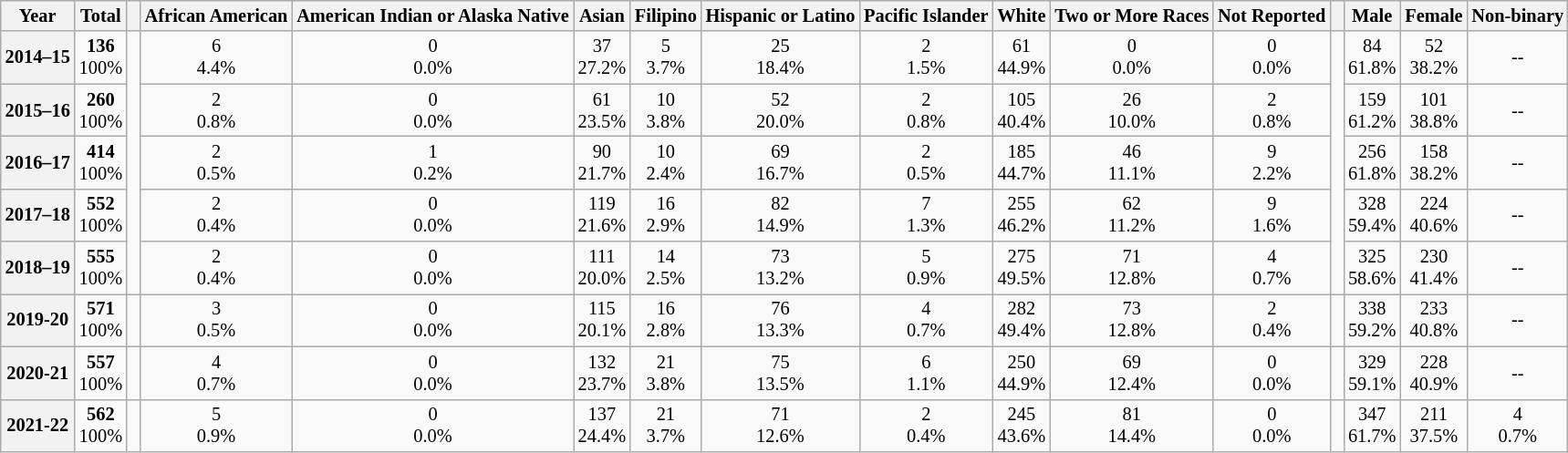<table class="wikitable sortable" style="text-align:center;font-size:85%;">
<tr>
<th>Year</th>
<th>Total</th>
<th class="unsortable"> </th>
<th>African American</th>
<th>American Indian or Alaska Native</th>
<th>Asian</th>
<th>Filipino</th>
<th>Hispanic or Latino</th>
<th>Pacific Islander</th>
<th>White</th>
<th>Two or More Races</th>
<th>Not Reported</th>
<th class="unsortable"> </th>
<th>Male</th>
<th>Female</th>
<th>Non-binary</th>
</tr>
<tr>
<th>2014–15</th>
<td><strong>136</strong><br>100%</td>
<td rowspan=5> </td>
<td>6<br>4.4%</td>
<td>0<br>0.0%</td>
<td>37<br>27.2%</td>
<td>5<br>3.7%</td>
<td>25<br>18.4%</td>
<td>2<br>1.5%</td>
<td>61<br>44.9%</td>
<td>0<br>0.0%</td>
<td>0<br>0.0%</td>
<td rowspan=5> </td>
<td>84<br>61.8%</td>
<td>52<br>38.2%</td>
<td>--</td>
</tr>
<tr>
<th>2015–16</th>
<td><strong>260</strong><br>100%</td>
<td>2<br>0.8%</td>
<td>0<br>0.0%</td>
<td>61<br>23.5%</td>
<td>10<br>3.8%</td>
<td>52<br>20.0%</td>
<td>2<br>0.8%</td>
<td>105<br>40.4%</td>
<td>26<br>10.0%</td>
<td>2<br>0.8%</td>
<td>159<br>61.2%</td>
<td>101<br>38.8%</td>
<td>--</td>
</tr>
<tr>
<th>2016–17</th>
<td><strong>414</strong><br>100%</td>
<td>2<br>0.5%</td>
<td>1<br>0.2%</td>
<td>90<br>21.7%</td>
<td>10<br>2.4%</td>
<td>69<br>16.7%</td>
<td>2<br>0.5%</td>
<td>185<br>44.7%</td>
<td>46<br>11.1%</td>
<td>9<br>2.2%</td>
<td>256<br>61.8%</td>
<td>158<br>38.2%</td>
<td>--</td>
</tr>
<tr>
<th>2017–18</th>
<td><strong>552</strong><br>100%</td>
<td>2<br>0.4%</td>
<td>0<br>0.0%</td>
<td>119<br>21.6%</td>
<td>16<br>2.9%</td>
<td>82<br>14.9%</td>
<td>7<br>1.3%</td>
<td>255<br>46.2%</td>
<td>62<br>11.2%</td>
<td>9<br>1.6%</td>
<td>328<br>59.4%</td>
<td>224<br>40.6%</td>
<td>--</td>
</tr>
<tr>
<th>2018–19</th>
<td><strong>555</strong><br>100%</td>
<td>2<br>0.4%</td>
<td>0<br>0.0%</td>
<td>111<br>20.0%</td>
<td>14<br>2.5%</td>
<td>73<br>13.2%</td>
<td>5<br>0.9%</td>
<td>275<br>49.5%</td>
<td>71<br>12.8%</td>
<td>4<br>0.7%</td>
<td>325<br>58.6%</td>
<td>230<br>41.4%</td>
<td>--</td>
</tr>
<tr>
<th>2019-20</th>
<td><strong>571</strong><br>100%</td>
<td></td>
<td>3<br>0.5%</td>
<td>0<br>0.0%</td>
<td>115<br>20.1%</td>
<td>16<br>2.8%</td>
<td>76<br>13.3%</td>
<td>4<br>0.7%</td>
<td>282<br>49.4%</td>
<td>73<br>12.8%</td>
<td>2<br>0.4%</td>
<td></td>
<td>338<br>59.2%</td>
<td>233<br>40.8%</td>
<td>--</td>
</tr>
<tr>
<th>2020-21</th>
<td><strong>557</strong><br>100%</td>
<td></td>
<td>4<br>0.7%</td>
<td>0<br>0.0%</td>
<td>132<br>23.7%</td>
<td>21<br>3.8%</td>
<td>75<br>13.5%</td>
<td>6<br>1.1%</td>
<td>250<br>44.9%</td>
<td>69<br>12.4%</td>
<td>0<br>0.0%</td>
<td></td>
<td>329<br>59.1%</td>
<td>228<br>40.9%</td>
<td>--</td>
</tr>
<tr>
<th>2021-22</th>
<td><strong>562</strong><br>100%</td>
<td></td>
<td>5<br>0.9%</td>
<td>0<br>0.0%</td>
<td>137<br>24.4%</td>
<td>21<br>3.7%</td>
<td>71<br>12.6%</td>
<td>2<br>0.4%</td>
<td>245<br>43.6%</td>
<td>81<br>14.4%</td>
<td>0<br>0.0%</td>
<td></td>
<td>347<br>61.7%</td>
<td>211<br>37.5%</td>
<td>4<br>0.7%</td>
</tr>
</table>
